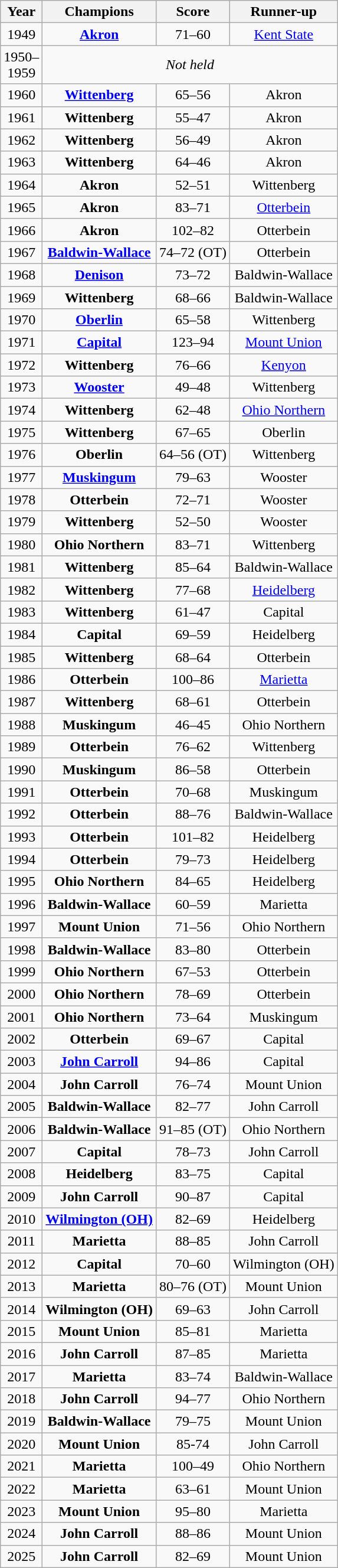<table class="wikitable sortable">
<tr>
<th>Year</th>
<th>Champions</th>
<th>Score</th>
<th>Runner-up</th>
</tr>
<tr align=center>
<td>1949</td>
<td><strong><a href='#'>Akron</a></strong></td>
<td>71–60</td>
<td><a href='#'>Kent State</a></td>
</tr>
<tr align=center>
<td>1950–<br>1959</td>
<td colspan="3"><em>Not held</em></td>
</tr>
<tr align=center>
<td>1960</td>
<td><strong><a href='#'>Wittenberg</a></strong></td>
<td>65–56</td>
<td>Akron</td>
</tr>
<tr align=center>
<td>1961</td>
<td><strong>Wittenberg</strong></td>
<td>55–47</td>
<td>Akron</td>
</tr>
<tr align=center>
<td>1962</td>
<td><strong>Wittenberg</strong></td>
<td>56–49</td>
<td>Akron</td>
</tr>
<tr align=center>
<td>1963</td>
<td><strong>Wittenberg</strong></td>
<td>64–46</td>
<td>Akron</td>
</tr>
<tr align=center>
<td>1964</td>
<td><strong>Akron</strong></td>
<td>52–51</td>
<td>Wittenberg</td>
</tr>
<tr align=center>
<td>1965</td>
<td><strong>Akron</strong></td>
<td>83–71</td>
<td><a href='#'>Otterbein</a></td>
</tr>
<tr align=center>
<td>1966</td>
<td><strong>Akron</strong></td>
<td>102–82</td>
<td>Otterbein</td>
</tr>
<tr align=center>
<td>1967</td>
<td><strong><a href='#'>Baldwin-Wallace</a></strong></td>
<td>74–72 (OT)</td>
<td>Otterbein</td>
</tr>
<tr align=center>
<td>1968</td>
<td><strong><a href='#'>Denison</a></strong></td>
<td>73–72</td>
<td>Baldwin-Wallace</td>
</tr>
<tr align=center>
<td>1969</td>
<td><strong>Wittenberg</strong></td>
<td>68–66</td>
<td>Baldwin-Wallace</td>
</tr>
<tr align=center>
<td>1970</td>
<td><strong><a href='#'>Oberlin</a></strong></td>
<td>65–58</td>
<td>Wittenberg</td>
</tr>
<tr align=center>
<td>1971</td>
<td><strong><a href='#'>Capital</a></strong></td>
<td>123–94</td>
<td><a href='#'>Mount Union</a></td>
</tr>
<tr align=center>
<td>1972</td>
<td><strong>Wittenberg</strong></td>
<td>76–66</td>
<td><a href='#'>Kenyon</a></td>
</tr>
<tr align=center>
<td>1973</td>
<td><strong><a href='#'>Wooster</a></strong></td>
<td>49–48</td>
<td>Wittenberg</td>
</tr>
<tr align=center>
<td>1974</td>
<td><strong>Wittenberg</strong></td>
<td>62–48</td>
<td><a href='#'>Ohio Northern</a></td>
</tr>
<tr align=center>
<td>1975</td>
<td><strong>Wittenberg</strong></td>
<td>67–65</td>
<td>Oberlin</td>
</tr>
<tr align=center>
<td>1976</td>
<td><strong>Oberlin</strong></td>
<td>64–56 (OT)</td>
<td>Wittenberg</td>
</tr>
<tr align=center>
<td>1977</td>
<td><strong><a href='#'>Muskingum</a></strong></td>
<td>79–63</td>
<td>Wooster</td>
</tr>
<tr align=center>
<td>1978</td>
<td><strong>Otterbein</strong></td>
<td>72–71</td>
<td>Wooster</td>
</tr>
<tr align=center>
<td>1979</td>
<td><strong>Wittenberg</strong></td>
<td>52–50</td>
<td>Wooster</td>
</tr>
<tr align=center>
<td>1980</td>
<td><strong>Ohio Northern</strong></td>
<td>83–71</td>
<td>Wittenberg</td>
</tr>
<tr align=center>
<td>1981</td>
<td><strong>Wittenberg</strong></td>
<td>85–64</td>
<td>Baldwin-Wallace</td>
</tr>
<tr align=center>
<td>1982</td>
<td><strong>Wittenberg</strong></td>
<td>77–68</td>
<td><a href='#'>Heidelberg</a></td>
</tr>
<tr align=center>
<td>1983</td>
<td><strong>Wittenberg</strong></td>
<td>61–47</td>
<td>Capital</td>
</tr>
<tr align=center>
<td>1984</td>
<td><strong>Capital</strong></td>
<td>69–59</td>
<td>Heidelberg</td>
</tr>
<tr align=center>
<td>1985</td>
<td><strong>Wittenberg</strong></td>
<td>68–64</td>
<td>Otterbein</td>
</tr>
<tr align=center>
<td>1986</td>
<td><strong>Otterbein</strong></td>
<td>100–86</td>
<td><a href='#'>Marietta</a></td>
</tr>
<tr align=center>
<td>1987</td>
<td><strong>Wittenberg</strong></td>
<td>68–61</td>
<td>Otterbein</td>
</tr>
<tr align=center>
<td>1988</td>
<td><strong>Muskingum</strong></td>
<td>46–45</td>
<td>Ohio Northern</td>
</tr>
<tr align=center>
<td>1989</td>
<td><strong>Otterbein</strong></td>
<td>76–62</td>
<td>Wittenberg</td>
</tr>
<tr align=center>
<td>1990</td>
<td><strong>Muskingum</strong></td>
<td>86–58</td>
<td>Otterbein</td>
</tr>
<tr align=center>
<td>1991</td>
<td><strong>Otterbein</strong></td>
<td>70–68</td>
<td>Muskingum</td>
</tr>
<tr align=center>
<td>1992</td>
<td><strong>Otterbein</strong></td>
<td>88–76</td>
<td>Baldwin-Wallace</td>
</tr>
<tr align=center>
<td>1993</td>
<td><strong>Otterbein</strong></td>
<td>101–82</td>
<td>Heidelberg</td>
</tr>
<tr align=center>
<td>1994</td>
<td><strong>Otterbein</strong></td>
<td>79–73</td>
<td>Heidelberg</td>
</tr>
<tr align=center>
<td>1995</td>
<td><strong>Ohio Northern</strong></td>
<td>84–65</td>
<td>Heidelberg</td>
</tr>
<tr align=center>
<td>1996</td>
<td><strong>Baldwin-Wallace</strong></td>
<td>60–59</td>
<td>Marietta</td>
</tr>
<tr align=center>
<td>1997</td>
<td><strong>Mount Union</strong></td>
<td>71–56</td>
<td>Ohio Northern</td>
</tr>
<tr align=center>
<td>1998</td>
<td><strong>Baldwin-Wallace</strong></td>
<td>83–80</td>
<td>Otterbein</td>
</tr>
<tr align=center>
<td>1999</td>
<td><strong>Ohio Northern</strong></td>
<td>67–53</td>
<td>Otterbein</td>
</tr>
<tr align=center>
<td>2000</td>
<td><strong>Ohio Northern</strong></td>
<td>78–69</td>
<td>Otterbein</td>
</tr>
<tr align=center>
<td>2001</td>
<td><strong>Ohio Northern</strong></td>
<td>73–64</td>
<td>Muskingum</td>
</tr>
<tr align=center>
<td>2002</td>
<td><strong>Otterbein</strong></td>
<td>69–67</td>
<td>Capital</td>
</tr>
<tr align=center>
<td>2003</td>
<td><strong><a href='#'>John Carroll</a></strong></td>
<td>94–86</td>
<td>Capital</td>
</tr>
<tr align=center>
<td>2004</td>
<td><strong>John Carroll</strong></td>
<td>76–74</td>
<td>Mount Union</td>
</tr>
<tr align=center>
<td>2005</td>
<td><strong>Baldwin-Wallace</strong></td>
<td>82–77</td>
<td>John Carroll</td>
</tr>
<tr align=center>
<td>2006</td>
<td><strong>Baldwin-Wallace</strong></td>
<td>91–85 (OT)</td>
<td>Ohio Northern</td>
</tr>
<tr align=center>
<td>2007</td>
<td><strong>Capital</strong></td>
<td>78–73</td>
<td>John Carroll</td>
</tr>
<tr align=center>
<td>2008</td>
<td><strong>Heidelberg</strong></td>
<td>83–75</td>
<td>Capital</td>
</tr>
<tr align=center>
<td>2009</td>
<td><strong>John Carroll</strong></td>
<td>90–87</td>
<td>Capital</td>
</tr>
<tr align=center>
<td>2010</td>
<td><strong><a href='#'>Wilmington (OH)</a></strong></td>
<td>82–69</td>
<td>Heidelberg</td>
</tr>
<tr align=center>
<td>2011</td>
<td><strong>Marietta</strong></td>
<td>88–85</td>
<td>John Carroll</td>
</tr>
<tr align=center>
<td>2012</td>
<td><strong>Capital</strong></td>
<td>70–60</td>
<td>Wilmington (OH)</td>
</tr>
<tr align=center>
<td>2013</td>
<td><strong>Marietta</strong></td>
<td>80–76 (OT)</td>
<td>Mount Union</td>
</tr>
<tr align=center>
<td>2014</td>
<td><strong>Wilmington (OH)</strong></td>
<td>69–63</td>
<td>John Carroll</td>
</tr>
<tr align=center>
<td>2015</td>
<td><strong>Mount Union</strong></td>
<td>85–81</td>
<td>Marietta</td>
</tr>
<tr align=center>
<td>2016</td>
<td><strong>John Carroll</strong></td>
<td>87–85</td>
<td>Marietta</td>
</tr>
<tr align=center>
<td>2017</td>
<td><strong>Marietta</strong></td>
<td>83–74</td>
<td>Baldwin-Wallace</td>
</tr>
<tr align=center>
<td>2018</td>
<td><strong>John Carroll</strong></td>
<td>94–77</td>
<td>Ohio Northern</td>
</tr>
<tr align=center>
<td>2019</td>
<td><strong>Baldwin-Wallace</strong></td>
<td>79–75</td>
<td>Mount Union</td>
</tr>
<tr align=center>
<td>2020</td>
<td><strong>Mount Union</strong></td>
<td>85-74</td>
<td>John Carroll</td>
</tr>
<tr align=center>
<td>2021</td>
<td><strong>Marietta</strong></td>
<td>100–49</td>
<td>Ohio Northern</td>
</tr>
<tr align=center>
<td>2022</td>
<td><strong>Marietta</strong></td>
<td>63–61</td>
<td>Mount Union</td>
</tr>
<tr align=center>
<td>2023</td>
<td><strong>Mount Union</strong></td>
<td>95–80</td>
<td>Marietta</td>
</tr>
<tr align=center>
<td>2024</td>
<td><strong>John Carroll</strong></td>
<td>88–86</td>
<td>Mount Union</td>
</tr>
<tr align=center>
<td>2025</td>
<td><strong>John Carroll</strong></td>
<td>82–69</td>
<td>Mount Union</td>
</tr>
</table>
